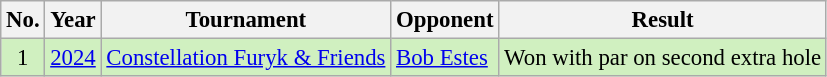<table class="wikitable" style="font-size:95%;">
<tr>
<th>No.</th>
<th>Year</th>
<th>Tournament</th>
<th>Opponent</th>
<th>Result</th>
</tr>
<tr style="background:#D0F0C0;">
<td align=center>1</td>
<td><a href='#'>2024</a></td>
<td><a href='#'>Constellation Furyk & Friends</a></td>
<td> <a href='#'>Bob Estes</a></td>
<td>Won with par on second extra hole</td>
</tr>
</table>
